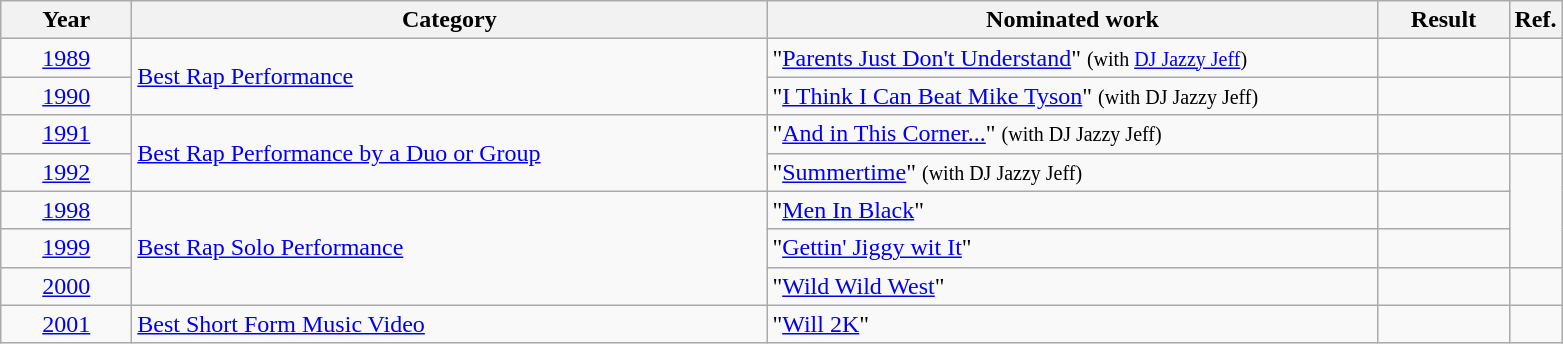<table class=wikitable>
<tr>
<th scope="col" style="width:5em;">Year</th>
<th scope="col" style="width:26em;">Category</th>
<th scope="col" style="width:25em;">Nominated work</th>
<th scope="col" style="width:5em;">Result</th>
<th>Ref.</th>
</tr>
<tr>
<td style="text-align:center;"><a href='#'>1989</a></td>
<td rowspan=2><a href='#'>Best Rap Performance</a></td>
<td>"<a href='#'>Parents Just Don't Understand</a>" <small>(with <a href='#'>DJ Jazzy Jeff</a>)</small></td>
<td></td>
<td></td>
</tr>
<tr>
<td style="text-align:center;"><a href='#'>1990</a></td>
<td>"<a href='#'>I Think I Can Beat Mike Tyson</a>" <small>(with DJ Jazzy Jeff)</small></td>
<td></td>
<td></td>
</tr>
<tr>
<td style="text-align:center;"><a href='#'>1991</a></td>
<td rowspan=2><a href='#'>Best Rap Performance by a Duo or Group</a></td>
<td>"<a href='#'>And in This Corner...</a>" <small>(with DJ Jazzy Jeff)</small></td>
<td></td>
<td></td>
</tr>
<tr>
<td style="text-align:center;"><a href='#'>1992</a></td>
<td>"<a href='#'>Summertime</a>" <small>(with DJ Jazzy Jeff)</small></td>
<td></td>
<td rowspan=3></td>
</tr>
<tr>
<td style="text-align:center;"><a href='#'>1998</a></td>
<td rowspan=3><a href='#'>Best Rap Solo Performance</a></td>
<td>"<a href='#'>Men In Black</a>"</td>
<td></td>
</tr>
<tr>
<td style="text-align:center;"><a href='#'>1999</a></td>
<td>"<a href='#'>Gettin' Jiggy wit It</a>"</td>
<td></td>
</tr>
<tr>
<td style="text-align:center;"><a href='#'>2000</a></td>
<td>"<a href='#'>Wild Wild West</a>"</td>
<td></td>
<td></td>
</tr>
<tr>
<td style="text-align:center;"><a href='#'>2001</a></td>
<td><a href='#'>Best Short Form Music Video</a></td>
<td>"<a href='#'>Will 2K</a>"</td>
<td></td>
<td></td>
</tr>
</table>
